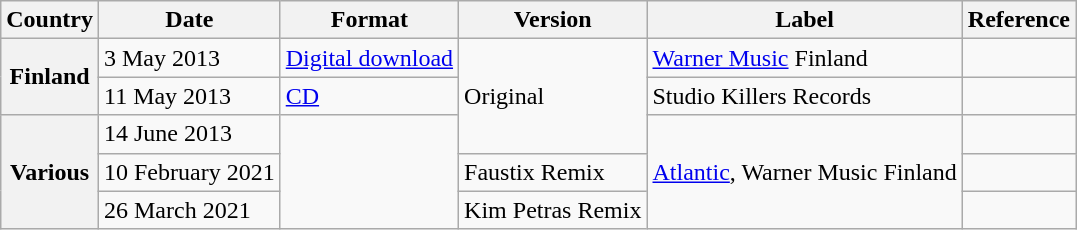<table class="wikitable plainrowheaders">
<tr>
<th>Country</th>
<th>Date</th>
<th>Format</th>
<th>Version</th>
<th>Label</th>
<th>Reference</th>
</tr>
<tr>
<th scope="row" rowspan=2>Finland</th>
<td>3 May 2013</td>
<td><a href='#'>Digital download</a></td>
<td rowspan="3">Original</td>
<td><a href='#'>Warner Music</a> Finland</td>
<td></td>
</tr>
<tr>
<td>11 May 2013</td>
<td><a href='#'>CD</a></td>
<td>Studio Killers Records</td>
<td></td>
</tr>
<tr>
<th scope="row" rowspan="3">Various</th>
<td>14 June 2013</td>
<td rowspan="3"></td>
<td rowspan="3"><a href='#'>Atlantic</a>, Warner Music Finland</td>
<td></td>
</tr>
<tr>
<td>10 February 2021</td>
<td>Faustix Remix</td>
<td></td>
</tr>
<tr>
<td>26 March 2021</td>
<td>Kim Petras Remix</td>
<td></td>
</tr>
</table>
